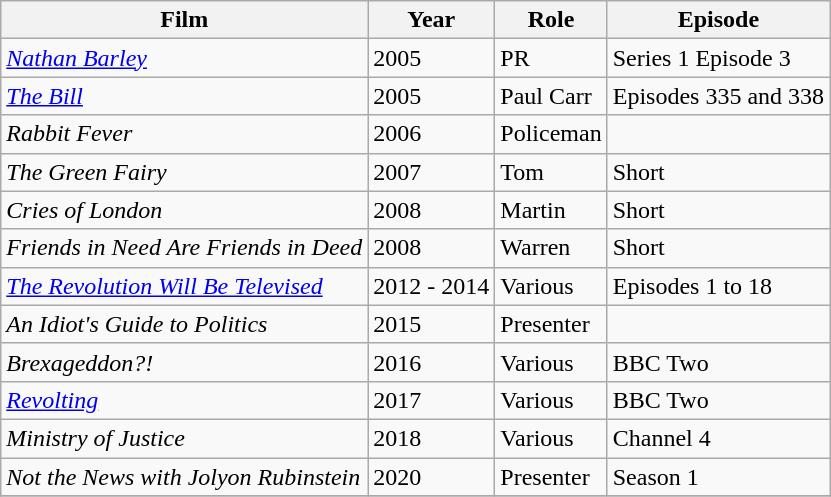<table class="wikitable">
<tr>
<th>Film</th>
<th>Year</th>
<th>Role</th>
<th>Episode</th>
</tr>
<tr>
<td><em><a href='#'>Nathan Barley</a></em></td>
<td>2005</td>
<td>PR</td>
<td>Series 1 Episode 3</td>
</tr>
<tr>
<td><em><a href='#'>The Bill</a></em></td>
<td>2005</td>
<td>Paul Carr</td>
<td>Episodes 335 and 338</td>
</tr>
<tr>
<td><em>Rabbit Fever</em></td>
<td>2006</td>
<td>Policeman</td>
<td></td>
</tr>
<tr>
<td><em>The Green Fairy</em></td>
<td>2007</td>
<td>Tom</td>
<td>Short</td>
</tr>
<tr>
<td><em>Cries of London</em></td>
<td>2008</td>
<td>Martin</td>
<td>Short</td>
</tr>
<tr>
<td><em>Friends in Need Are Friends in Deed</em></td>
<td>2008</td>
<td>Warren</td>
<td>Short</td>
</tr>
<tr>
<td><em><a href='#'>The Revolution Will Be Televised</a></em></td>
<td>2012 - 2014</td>
<td>Various</td>
<td>Episodes 1 to 18</td>
</tr>
<tr>
<td><em>An Idiot's Guide to Politics</em></td>
<td>2015</td>
<td>Presenter</td>
<td></td>
</tr>
<tr>
<td><em>Brexageddon?!</em></td>
<td>2016</td>
<td>Various</td>
<td>BBC Two</td>
</tr>
<tr>
<td><em><a href='#'>Revolting</a></em></td>
<td>2017</td>
<td>Various</td>
<td>BBC Two</td>
</tr>
<tr>
<td><em>Ministry of Justice</em></td>
<td>2018</td>
<td>Various</td>
<td>Channel 4</td>
</tr>
<tr>
<td><em>Not the News with Jolyon Rubinstein</em></td>
<td>2020</td>
<td>Presenter</td>
<td>Season 1</td>
</tr>
<tr>
</tr>
</table>
